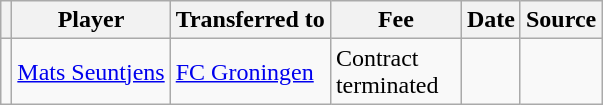<table class="wikitable plainrowheaders sortable">
<tr>
<th></th>
<th scope="col">Player</th>
<th>Transferred to</th>
<th style="width: 80px;">Fee</th>
<th scope="col">Date</th>
<th scope="col">Source</th>
</tr>
<tr>
<td align="center"></td>
<td> <a href='#'>Mats Seuntjens</a></td>
<td> <a href='#'>FC Groningen</a></td>
<td>Contract terminated</td>
<td></td>
<td></td>
</tr>
</table>
